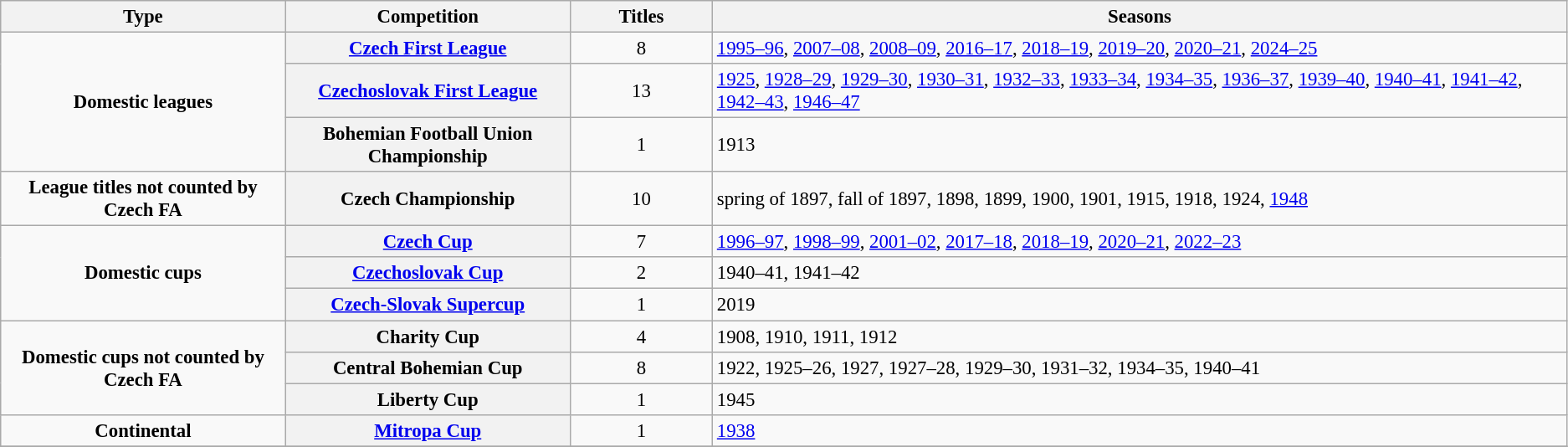<table class="wikitable plainrowheaders" style="font-size:95%; text-align:center;">
<tr>
<th style="width: 10%;">Type</th>
<th style="width: 10%;">Competition</th>
<th style="width: 5%;">Titles</th>
<th style="width: 30%;">Seasons</th>
</tr>
<tr>
<td rowspan="3"><strong>Domestic leagues</strong></td>
<th scope=col><a href='#'>Czech First League</a></th>
<td style="text-align:center">8</td>
<td style="text-align:left"><a href='#'>1995–96</a>, <a href='#'>2007–08</a>, <a href='#'>2008–09</a>, <a href='#'>2016–17</a>, <a href='#'>2018–19</a>, <a href='#'>2019–20</a>, <a href='#'>2020–21</a>, <a href='#'>2024–25</a></td>
</tr>
<tr>
<th scope=col><a href='#'>Czechoslovak First League</a></th>
<td style="text-align:center">13</td>
<td style="text-align:left"><a href='#'>1925</a>, <a href='#'>1928–29</a>, <a href='#'>1929–30</a>, <a href='#'>1930–31</a>, <a href='#'>1932–33</a>, <a href='#'>1933–34</a>, <a href='#'>1934–35</a>, <a href='#'>1936–37</a>, <a href='#'>1939–40</a>, <a href='#'>1940–41</a>, <a href='#'>1941–42</a>, <a href='#'>1942–43</a>, <a href='#'>1946–47</a></td>
</tr>
<tr>
<th scope=col>Bohemian Football Union Championship</th>
<td style="text-align:center">1</td>
<td style="text-align:left">1913</td>
</tr>
<tr>
<td rowspan="1"><strong>League titles not counted by Czech FA</strong></td>
<th scope=col>Czech Championship</th>
<td style="text-align:center">10</td>
<td style="text-align:left">spring of 1897, fall of 1897, 1898, 1899, 1900, 1901, 1915, 1918, 1924, <a href='#'>1948</a></td>
</tr>
<tr>
<td rowspan="3"><strong>Domestic cups</strong></td>
<th scope=col><a href='#'>Czech Cup</a></th>
<td style="text-align:center">7</td>
<td style="text-align:left"><a href='#'>1996–97</a>, <a href='#'>1998–99</a>, <a href='#'>2001–02</a>, <a href='#'>2017–18</a>, <a href='#'>2018–19</a>, <a href='#'>2020–21</a>, <a href='#'>2022–23</a></td>
</tr>
<tr>
<th scope=col><a href='#'>Czechoslovak Cup</a></th>
<td style="text-align:center">2</td>
<td style="text-align:left">1940–41, 1941–42</td>
</tr>
<tr>
<th scope=col><a href='#'>Czech-Slovak Supercup</a></th>
<td style="text-align:center">1</td>
<td style="text-align:left">2019</td>
</tr>
<tr>
<td rowspan="3"><strong>Domestic cups not counted by Czech FA</strong></td>
<th scope=col>Charity Cup</th>
<td style="text-align:center">4</td>
<td style="text-align:left">1908, 1910, 1911, 1912</td>
</tr>
<tr>
<th scope=col>Central Bohemian Cup</th>
<td style="text-align:center">8</td>
<td style="text-align:left">1922, 1925–26, 1927, 1927–28, 1929–30, 1931–32, 1934–35, 1940–41</td>
</tr>
<tr>
<th scope=col>Liberty Cup</th>
<td style="text-align:center">1</td>
<td style="text-align:left">1945</td>
</tr>
<tr>
<td rowspan="1"><strong>Continental</strong></td>
<th scope=col><a href='#'>Mitropa Cup</a></th>
<td style="text-align:center">1</td>
<td style="text-align:left"><a href='#'>1938</a></td>
</tr>
<tr>
</tr>
</table>
